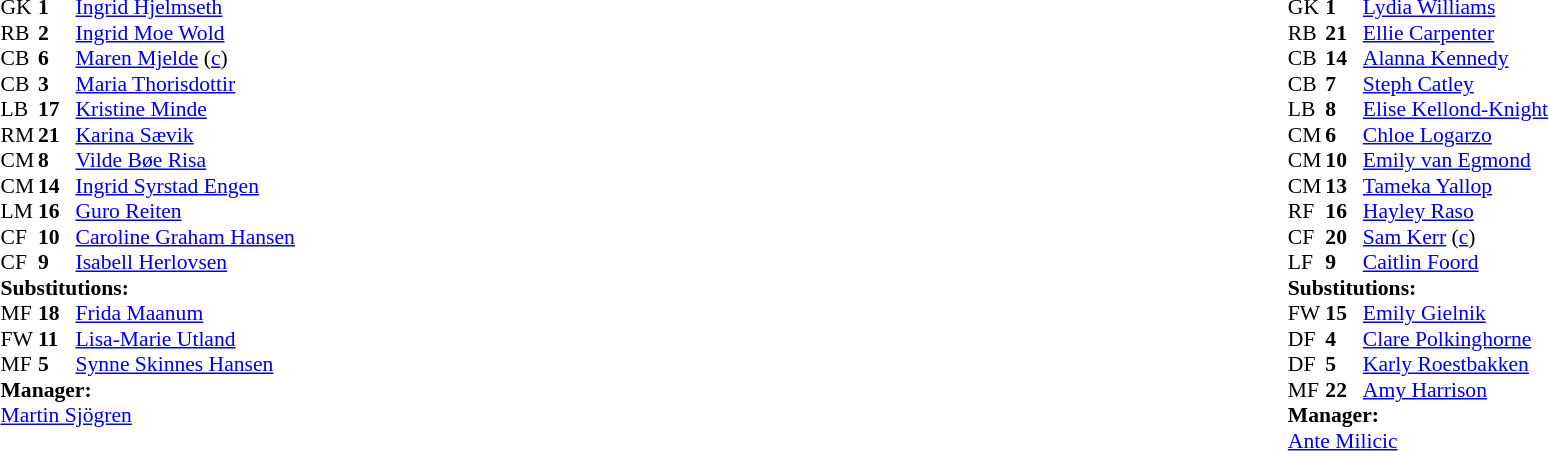<table width="100%">
<tr>
<td valign="top" width="40%"><br><table style="font-size:90%" cellspacing="0" cellpadding="0">
<tr>
<th width=25></th>
<th width=25></th>
</tr>
<tr>
<td>GK</td>
<td><strong>1</strong></td>
<td><a href='#'>Ingrid Hjelmseth</a></td>
</tr>
<tr>
<td>RB</td>
<td><strong>2</strong></td>
<td><a href='#'>Ingrid Moe Wold</a></td>
<td></td>
<td></td>
</tr>
<tr>
<td>CB</td>
<td><strong>6</strong></td>
<td><a href='#'>Maren Mjelde</a> (<a href='#'>c</a>)</td>
</tr>
<tr>
<td>CB</td>
<td><strong>3</strong></td>
<td><a href='#'>Maria Thorisdottir</a></td>
</tr>
<tr>
<td>LB</td>
<td><strong>17</strong></td>
<td><a href='#'>Kristine Minde</a></td>
<td></td>
</tr>
<tr>
<td>RM</td>
<td><strong>21</strong></td>
<td><a href='#'>Karina Sævik</a></td>
<td></td>
<td></td>
</tr>
<tr>
<td>CM</td>
<td><strong>8</strong></td>
<td><a href='#'>Vilde Bøe Risa</a></td>
<td></td>
</tr>
<tr>
<td>CM</td>
<td><strong>14</strong></td>
<td><a href='#'>Ingrid Syrstad Engen</a></td>
</tr>
<tr>
<td>LM</td>
<td><strong>16</strong></td>
<td><a href='#'>Guro Reiten</a></td>
</tr>
<tr>
<td>CF</td>
<td><strong>10</strong></td>
<td><a href='#'>Caroline Graham Hansen</a></td>
</tr>
<tr>
<td>CF</td>
<td><strong>9</strong></td>
<td><a href='#'>Isabell Herlovsen</a></td>
<td></td>
<td></td>
</tr>
<tr>
<td colspan=3><strong>Substitutions:</strong></td>
</tr>
<tr>
<td>MF</td>
<td><strong>18</strong></td>
<td><a href='#'>Frida Maanum</a></td>
<td></td>
<td></td>
</tr>
<tr>
<td>FW</td>
<td><strong>11</strong></td>
<td><a href='#'>Lisa-Marie Utland</a></td>
<td></td>
<td></td>
</tr>
<tr>
<td>MF</td>
<td><strong>5</strong></td>
<td><a href='#'>Synne Skinnes Hansen</a></td>
<td></td>
<td></td>
</tr>
<tr>
<td colspan=3><strong>Manager:</strong></td>
</tr>
<tr>
<td colspan=3> <a href='#'>Martin Sjögren</a></td>
</tr>
</table>
</td>
<td valign="top"></td>
<td valign="top" width="50%"><br><table style="font-size:90%; margin:auto" cellspacing="0" cellpadding="0">
<tr>
<th width=25></th>
<th width=25></th>
</tr>
<tr>
<td>GK</td>
<td><strong>1</strong></td>
<td><a href='#'>Lydia Williams</a></td>
</tr>
<tr>
<td>RB</td>
<td><strong>21</strong></td>
<td><a href='#'>Ellie Carpenter</a></td>
<td></td>
<td></td>
</tr>
<tr>
<td>CB</td>
<td><strong>14</strong></td>
<td><a href='#'>Alanna Kennedy</a></td>
<td></td>
</tr>
<tr>
<td>CB</td>
<td><strong>7</strong></td>
<td><a href='#'>Steph Catley</a></td>
</tr>
<tr>
<td>LB</td>
<td><strong>8</strong></td>
<td><a href='#'>Elise Kellond-Knight</a></td>
<td></td>
<td></td>
</tr>
<tr>
<td>CM</td>
<td><strong>6</strong></td>
<td><a href='#'>Chloe Logarzo</a></td>
</tr>
<tr>
<td>CM</td>
<td><strong>10</strong></td>
<td><a href='#'>Emily van Egmond</a></td>
<td></td>
<td></td>
</tr>
<tr>
<td>CM</td>
<td><strong>13</strong></td>
<td><a href='#'>Tameka Yallop</a></td>
</tr>
<tr>
<td>RF</td>
<td><strong>16</strong></td>
<td><a href='#'>Hayley Raso</a></td>
<td></td>
<td></td>
</tr>
<tr>
<td>CF</td>
<td><strong>20</strong></td>
<td><a href='#'>Sam Kerr</a> (<a href='#'>c</a>)</td>
</tr>
<tr>
<td>LF</td>
<td><strong>9</strong></td>
<td><a href='#'>Caitlin Foord</a></td>
</tr>
<tr>
<td colspan=3><strong>Substitutions:</strong></td>
</tr>
<tr>
<td>FW</td>
<td><strong>15</strong></td>
<td><a href='#'>Emily Gielnik</a></td>
<td></td>
<td></td>
</tr>
<tr>
<td>DF</td>
<td><strong>4</strong></td>
<td><a href='#'>Clare Polkinghorne</a></td>
<td></td>
<td></td>
</tr>
<tr>
<td>DF</td>
<td><strong>5</strong></td>
<td><a href='#'>Karly Roestbakken</a></td>
<td></td>
<td></td>
</tr>
<tr>
<td>MF</td>
<td><strong>22</strong></td>
<td><a href='#'>Amy Harrison</a></td>
<td></td>
<td></td>
</tr>
<tr>
<td colspan=3><strong>Manager:</strong></td>
</tr>
<tr>
<td colspan=3><a href='#'>Ante Milicic</a></td>
</tr>
</table>
</td>
</tr>
</table>
